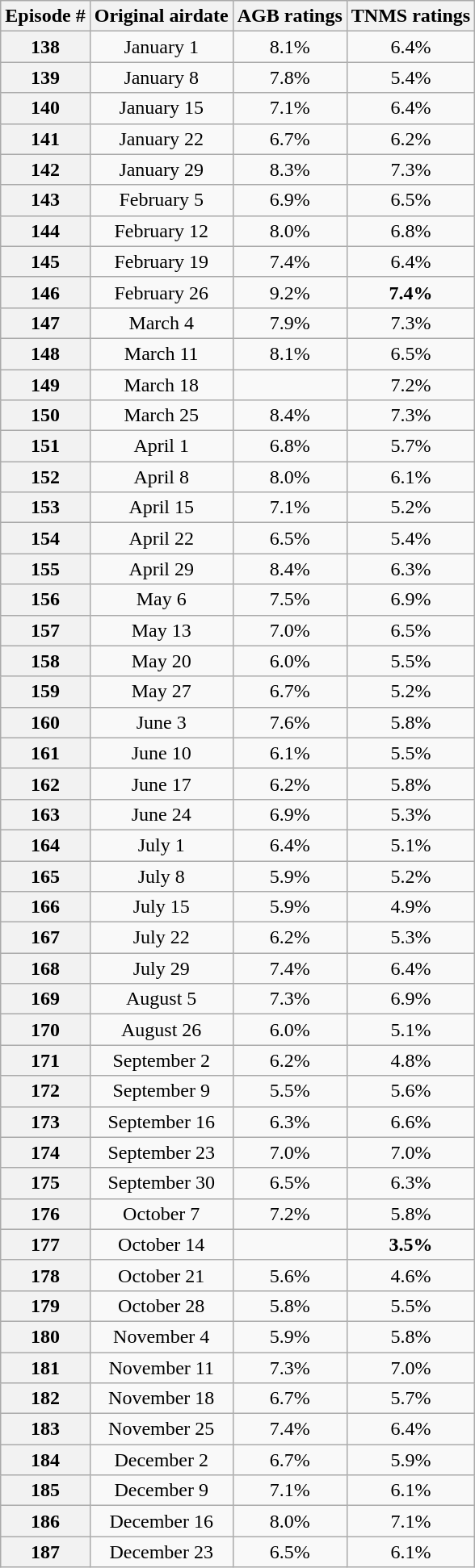<table class="wikitable" style="text-align:center">
<tr>
<th>Episode #</th>
<th>Original airdate</th>
<th>AGB ratings</th>
<th>TNMS ratings</th>
</tr>
<tr>
<th>138</th>
<td>January 1</td>
<td>8.1%</td>
<td>6.4%</td>
</tr>
<tr>
<th>139</th>
<td>January 8</td>
<td>7.8%</td>
<td>5.4%</td>
</tr>
<tr>
<th>140</th>
<td>January 15</td>
<td>7.1%</td>
<td>6.4%</td>
</tr>
<tr>
<th>141</th>
<td>January 22</td>
<td>6.7%</td>
<td>6.2%</td>
</tr>
<tr>
<th>142</th>
<td>January 29</td>
<td>8.3%</td>
<td>7.3%</td>
</tr>
<tr>
<th>143</th>
<td>February 5</td>
<td>6.9%</td>
<td>6.5%</td>
</tr>
<tr>
<th>144</th>
<td>February 12</td>
<td>8.0%</td>
<td>6.8%</td>
</tr>
<tr>
<th>145</th>
<td>February 19</td>
<td>7.4%</td>
<td>6.4%</td>
</tr>
<tr>
<th>146</th>
<td>February 26</td>
<td>9.2%</td>
<td><strong>7.4%</strong></td>
</tr>
<tr>
<th>147</th>
<td>March 4</td>
<td>7.9%</td>
<td>7.3%</td>
</tr>
<tr>
<th>148</th>
<td>March 11</td>
<td>8.1%</td>
<td>6.5%</td>
</tr>
<tr>
<th>149</th>
<td>March 18</td>
<td></td>
<td>7.2%</td>
</tr>
<tr>
<th>150</th>
<td>March 25</td>
<td>8.4%</td>
<td>7.3%</td>
</tr>
<tr>
<th>151</th>
<td>April 1</td>
<td>6.8%</td>
<td>5.7%</td>
</tr>
<tr>
<th>152</th>
<td>April 8</td>
<td>8.0%</td>
<td>6.1%</td>
</tr>
<tr>
<th>153</th>
<td>April 15</td>
<td>7.1%</td>
<td>5.2%</td>
</tr>
<tr>
<th>154</th>
<td>April 22</td>
<td>6.5%</td>
<td>5.4%</td>
</tr>
<tr>
<th>155</th>
<td>April 29</td>
<td>8.4%</td>
<td>6.3%</td>
</tr>
<tr>
<th>156</th>
<td>May 6</td>
<td>7.5%</td>
<td>6.9%</td>
</tr>
<tr>
<th>157</th>
<td>May 13</td>
<td>7.0%</td>
<td>6.5%</td>
</tr>
<tr>
<th>158</th>
<td>May 20</td>
<td>6.0%</td>
<td>5.5%</td>
</tr>
<tr>
<th>159</th>
<td>May 27</td>
<td>6.7%</td>
<td>5.2%</td>
</tr>
<tr>
<th>160</th>
<td>June 3</td>
<td>7.6%</td>
<td>5.8%</td>
</tr>
<tr>
<th>161</th>
<td>June 10</td>
<td>6.1%</td>
<td>5.5%</td>
</tr>
<tr>
<th>162</th>
<td>June 17</td>
<td>6.2%</td>
<td>5.8%</td>
</tr>
<tr>
<th>163</th>
<td>June 24</td>
<td>6.9%</td>
<td>5.3%</td>
</tr>
<tr>
<th>164</th>
<td>July 1</td>
<td>6.4%</td>
<td>5.1%</td>
</tr>
<tr>
<th>165</th>
<td>July 8</td>
<td>5.9%</td>
<td>5.2%</td>
</tr>
<tr>
<th>166</th>
<td>July 15</td>
<td>5.9%</td>
<td>4.9%</td>
</tr>
<tr>
<th>167</th>
<td>July 22</td>
<td>6.2%</td>
<td>5.3%</td>
</tr>
<tr>
<th>168</th>
<td>July 29</td>
<td>7.4%</td>
<td>6.4%</td>
</tr>
<tr>
<th>169</th>
<td>August 5</td>
<td>7.3%</td>
<td>6.9%</td>
</tr>
<tr>
<th>170</th>
<td>August 26</td>
<td>6.0%</td>
<td>5.1%</td>
</tr>
<tr>
<th>171</th>
<td>September 2</td>
<td>6.2%</td>
<td>4.8%</td>
</tr>
<tr>
<th>172</th>
<td>September 9</td>
<td>5.5%</td>
<td>5.6%</td>
</tr>
<tr>
<th>173</th>
<td>September 16</td>
<td>6.3%</td>
<td>6.6%</td>
</tr>
<tr>
<th>174</th>
<td>September 23</td>
<td>7.0%</td>
<td>7.0%</td>
</tr>
<tr>
<th>175</th>
<td>September 30</td>
<td>6.5%</td>
<td>6.3%</td>
</tr>
<tr>
<th>176</th>
<td>October 7</td>
<td>7.2%</td>
<td>5.8%</td>
</tr>
<tr>
<th>177</th>
<td>October 14</td>
<td></td>
<td><strong>3.5%</strong></td>
</tr>
<tr>
<th>178</th>
<td>October 21</td>
<td>5.6%</td>
<td>4.6%</td>
</tr>
<tr>
<th>179</th>
<td>October 28</td>
<td>5.8%</td>
<td>5.5%</td>
</tr>
<tr>
<th>180</th>
<td>November 4</td>
<td>5.9%</td>
<td>5.8%</td>
</tr>
<tr>
<th>181</th>
<td>November 11</td>
<td>7.3%</td>
<td>7.0%</td>
</tr>
<tr>
<th>182</th>
<td>November 18</td>
<td>6.7%</td>
<td>5.7%</td>
</tr>
<tr>
<th>183</th>
<td>November 25</td>
<td>7.4%</td>
<td>6.4%</td>
</tr>
<tr>
<th>184</th>
<td>December 2</td>
<td>6.7%</td>
<td>5.9%</td>
</tr>
<tr>
<th>185</th>
<td>December 9</td>
<td>7.1%</td>
<td>6.1%</td>
</tr>
<tr>
<th>186</th>
<td>December 16</td>
<td>8.0%</td>
<td>7.1%</td>
</tr>
<tr>
<th>187</th>
<td>December 23</td>
<td>6.5%</td>
<td>6.1%</td>
</tr>
</table>
